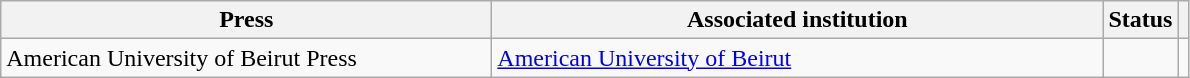<table class="wikitable sortable">
<tr>
<th style="width:20em">Press</th>
<th style="width:25em">Associated institution</th>
<th>Status</th>
<th></th>
</tr>
<tr>
<td>American University of Beirut Press</td>
<td><a href='#'>American University of Beirut</a></td>
<td></td>
<td></td>
</tr>
</table>
